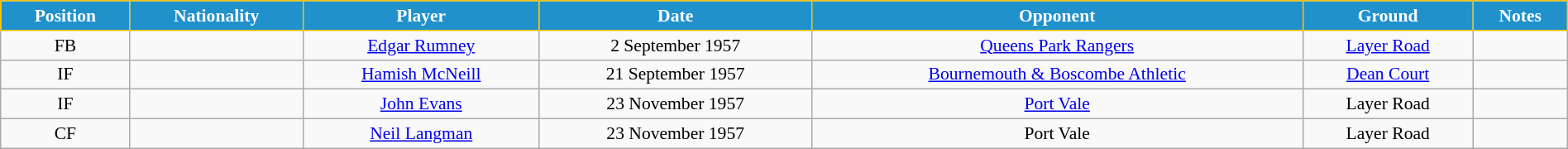<table class="wikitable" style="text-align:center; font-size:90%; width:100%;">
<tr>
<th style="background:#2191CC; color:white; border:1px solid #F7C408; text-align:center;">Position</th>
<th style="background:#2191CC; color:white; border:1px solid #F7C408; text-align:center;">Nationality</th>
<th style="background:#2191CC; color:white; border:1px solid #F7C408; text-align:center;">Player</th>
<th style="background:#2191CC; color:white; border:1px solid #F7C408; text-align:center;">Date</th>
<th style="background:#2191CC; color:white; border:1px solid #F7C408; text-align:center;">Opponent</th>
<th style="background:#2191CC; color:white; border:1px solid #F7C408; text-align:center;">Ground</th>
<th style="background:#2191CC; color:white; border:1px solid #F7C408; text-align:center;">Notes</th>
</tr>
<tr>
<td>FB</td>
<td></td>
<td><a href='#'>Edgar Rumney</a></td>
<td>2 September 1957</td>
<td><a href='#'>Queens Park Rangers</a></td>
<td><a href='#'>Layer Road</a></td>
<td></td>
</tr>
<tr>
<td>IF</td>
<td></td>
<td><a href='#'>Hamish McNeill</a></td>
<td>21 September 1957</td>
<td><a href='#'>Bournemouth & Boscombe Athletic</a></td>
<td><a href='#'>Dean Court</a></td>
<td></td>
</tr>
<tr>
<td>IF</td>
<td></td>
<td><a href='#'>John Evans</a></td>
<td>23 November 1957</td>
<td><a href='#'>Port Vale</a></td>
<td>Layer Road</td>
<td></td>
</tr>
<tr>
<td>CF</td>
<td></td>
<td><a href='#'>Neil Langman</a></td>
<td>23 November 1957</td>
<td>Port Vale</td>
<td>Layer Road</td>
<td></td>
</tr>
</table>
